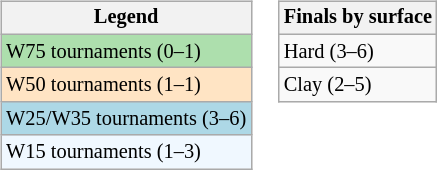<table>
<tr valign=top>
<td><br><table class=wikitable style="font-size:85%">
<tr>
<th>Legend</th>
</tr>
<tr style="background:#addfad;">
<td>W75 tournaments (0–1)</td>
</tr>
<tr style="background:#ffe4c4;">
<td>W50 tournaments (1–1)</td>
</tr>
<tr style="background:lightblue;">
<td>W25/W35 tournaments (3–6)</td>
</tr>
<tr style="background:#f0f8ff;">
<td>W15 tournaments (1–3)</td>
</tr>
</table>
</td>
<td><br><table class=wikitable style="font-size:85%">
<tr>
<th>Finals by surface</th>
</tr>
<tr>
<td>Hard (3–6)</td>
</tr>
<tr>
<td>Clay (2–5)</td>
</tr>
</table>
</td>
</tr>
</table>
